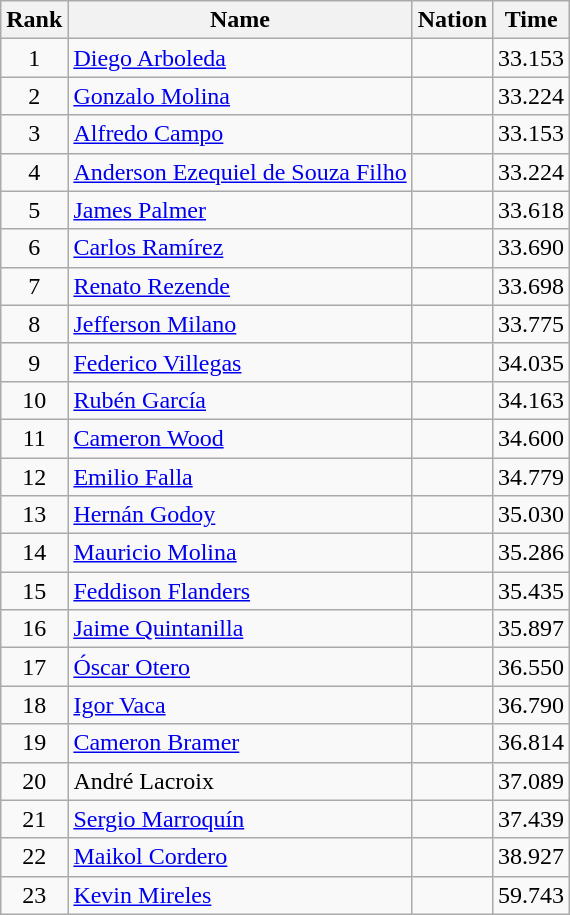<table class="wikitable sortable" style="text-align:center">
<tr>
<th>Rank</th>
<th>Name</th>
<th>Nation</th>
<th>Time</th>
</tr>
<tr>
<td>1</td>
<td align=left><a href='#'>Diego Arboleda</a></td>
<td align=left></td>
<td>33.153</td>
</tr>
<tr>
<td>2</td>
<td align=left><a href='#'>Gonzalo Molina</a></td>
<td align=left></td>
<td>33.224</td>
</tr>
<tr>
<td>3</td>
<td align=left><a href='#'>Alfredo Campo</a></td>
<td align=left></td>
<td>33.153</td>
</tr>
<tr>
<td>4</td>
<td align=left><a href='#'>Anderson Ezequiel de Souza Filho</a></td>
<td align=left></td>
<td>33.224</td>
</tr>
<tr>
<td>5</td>
<td align=left><a href='#'>James Palmer</a></td>
<td align=left></td>
<td>33.618</td>
</tr>
<tr>
<td>6</td>
<td align=left><a href='#'>Carlos Ramírez</a></td>
<td align=left></td>
<td>33.690</td>
</tr>
<tr>
<td>7</td>
<td align=left><a href='#'>Renato Rezende</a></td>
<td align=left></td>
<td>33.698</td>
</tr>
<tr>
<td>8</td>
<td align=left><a href='#'>Jefferson Milano</a></td>
<td align=left></td>
<td>33.775</td>
</tr>
<tr>
<td>9</td>
<td align=left><a href='#'>Federico Villegas</a></td>
<td align=left></td>
<td>34.035</td>
</tr>
<tr>
<td>10</td>
<td align=left><a href='#'>Rubén García</a></td>
<td align=left></td>
<td>34.163</td>
</tr>
<tr>
<td>11</td>
<td align=left><a href='#'>Cameron Wood</a></td>
<td align=left></td>
<td>34.600</td>
</tr>
<tr>
<td>12</td>
<td align=left><a href='#'>Emilio Falla</a></td>
<td align=left></td>
<td>34.779</td>
</tr>
<tr>
<td>13</td>
<td align=left><a href='#'>Hernán Godoy</a></td>
<td align=left></td>
<td>35.030</td>
</tr>
<tr>
<td>14</td>
<td align=left><a href='#'>Mauricio Molina</a></td>
<td align=left></td>
<td>35.286</td>
</tr>
<tr>
<td>15</td>
<td align=left><a href='#'>Feddison Flanders</a></td>
<td align=left></td>
<td>35.435</td>
</tr>
<tr>
<td>16</td>
<td align=left><a href='#'>Jaime Quintanilla</a></td>
<td align=left></td>
<td>35.897</td>
</tr>
<tr>
<td>17</td>
<td align=left><a href='#'>Óscar Otero</a></td>
<td align=left></td>
<td>36.550</td>
</tr>
<tr>
<td>18</td>
<td align=left><a href='#'>Igor Vaca</a></td>
<td align=left></td>
<td>36.790</td>
</tr>
<tr>
<td>19</td>
<td align=left><a href='#'>Cameron Bramer</a></td>
<td align=left></td>
<td>36.814</td>
</tr>
<tr>
<td>20</td>
<td align=left>André Lacroix</td>
<td align=left></td>
<td>37.089</td>
</tr>
<tr>
<td>21</td>
<td align=left><a href='#'>Sergio Marroquín</a></td>
<td align=left></td>
<td>37.439</td>
</tr>
<tr>
<td>22</td>
<td align=left><a href='#'>Maikol Cordero</a></td>
<td align=left></td>
<td>38.927</td>
</tr>
<tr>
<td>23</td>
<td align=left><a href='#'>Kevin Mireles</a></td>
<td align=left></td>
<td>59.743</td>
</tr>
</table>
